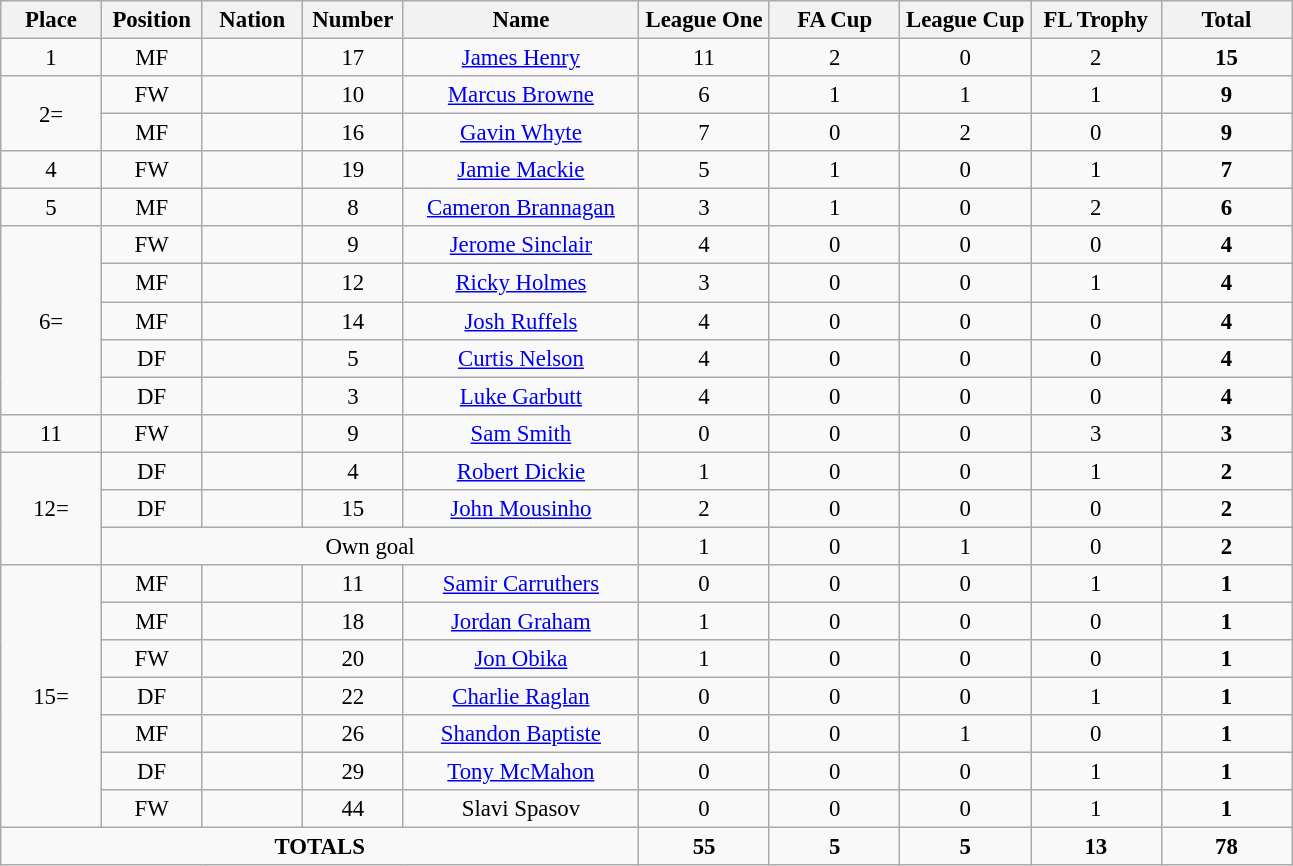<table class="wikitable" style="font-size: 95%; text-align: center;">
<tr>
<th width=60>Place</th>
<th width=60>Position</th>
<th width=60>Nation</th>
<th width=60>Number</th>
<th width=150>Name</th>
<th width=80>League One</th>
<th width=80>FA Cup</th>
<th width=80>League Cup</th>
<th width=80>FL Trophy</th>
<th width=80>Total</th>
</tr>
<tr>
<td>1</td>
<td>MF</td>
<td></td>
<td>17</td>
<td><a href='#'>James Henry</a></td>
<td>11</td>
<td>2</td>
<td>0</td>
<td>2</td>
<td><strong>15</strong></td>
</tr>
<tr>
<td rowspan=2>2=</td>
<td>FW</td>
<td></td>
<td>10</td>
<td><a href='#'>Marcus Browne</a></td>
<td>6</td>
<td>1</td>
<td>1</td>
<td>1</td>
<td><strong>9</strong></td>
</tr>
<tr>
<td>MF</td>
<td></td>
<td>16</td>
<td><a href='#'>Gavin Whyte</a></td>
<td>7</td>
<td>0</td>
<td>2</td>
<td>0</td>
<td><strong>9</strong></td>
</tr>
<tr>
<td>4</td>
<td>FW</td>
<td></td>
<td>19</td>
<td><a href='#'>Jamie Mackie</a></td>
<td>5</td>
<td>1</td>
<td>0</td>
<td>1</td>
<td><strong>7</strong></td>
</tr>
<tr>
<td>5</td>
<td>MF</td>
<td></td>
<td>8</td>
<td><a href='#'>Cameron Brannagan</a></td>
<td>3</td>
<td>1</td>
<td>0</td>
<td>2</td>
<td><strong>6</strong></td>
</tr>
<tr>
<td rowspan=5>6=</td>
<td>FW</td>
<td></td>
<td>9</td>
<td><a href='#'>Jerome Sinclair</a></td>
<td>4</td>
<td>0</td>
<td>0</td>
<td>0</td>
<td><strong>4</strong></td>
</tr>
<tr>
<td>MF</td>
<td></td>
<td>12</td>
<td><a href='#'>Ricky Holmes</a></td>
<td>3</td>
<td>0</td>
<td>0</td>
<td>1</td>
<td><strong>4</strong></td>
</tr>
<tr>
<td>MF</td>
<td></td>
<td>14</td>
<td><a href='#'>Josh Ruffels</a></td>
<td>4</td>
<td>0</td>
<td>0</td>
<td>0</td>
<td><strong>4</strong></td>
</tr>
<tr>
<td>DF</td>
<td></td>
<td>5</td>
<td><a href='#'>Curtis Nelson</a></td>
<td>4</td>
<td>0</td>
<td>0</td>
<td>0</td>
<td><strong>4</strong></td>
</tr>
<tr>
<td>DF</td>
<td></td>
<td>3</td>
<td><a href='#'>Luke Garbutt</a></td>
<td>4</td>
<td>0</td>
<td>0</td>
<td>0</td>
<td><strong>4</strong></td>
</tr>
<tr>
<td>11</td>
<td>FW</td>
<td></td>
<td>9</td>
<td><a href='#'>Sam Smith</a></td>
<td>0</td>
<td>0</td>
<td>0</td>
<td>3</td>
<td><strong>3</strong></td>
</tr>
<tr>
<td rowspan=3>12=</td>
<td>DF</td>
<td></td>
<td>4</td>
<td><a href='#'>Robert Dickie</a></td>
<td>1</td>
<td>0</td>
<td>0</td>
<td>1</td>
<td><strong>2</strong></td>
</tr>
<tr>
<td>DF</td>
<td></td>
<td>15</td>
<td><a href='#'>John Mousinho</a></td>
<td>2</td>
<td>0</td>
<td>0</td>
<td>0</td>
<td><strong>2</strong></td>
</tr>
<tr>
<td colspan=4>Own goal</td>
<td>1</td>
<td>0</td>
<td>1</td>
<td>0</td>
<td><strong>2</strong></td>
</tr>
<tr>
<td rowspan=7>15=</td>
<td>MF</td>
<td></td>
<td>11</td>
<td><a href='#'>Samir Carruthers</a></td>
<td>0</td>
<td>0</td>
<td>0</td>
<td>1</td>
<td><strong>1</strong></td>
</tr>
<tr>
<td>MF</td>
<td></td>
<td>18</td>
<td><a href='#'>Jordan Graham</a></td>
<td>1</td>
<td>0</td>
<td>0</td>
<td>0</td>
<td><strong>1</strong></td>
</tr>
<tr>
<td>FW</td>
<td></td>
<td>20</td>
<td><a href='#'>Jon Obika</a></td>
<td>1</td>
<td>0</td>
<td>0</td>
<td>0</td>
<td><strong>1</strong></td>
</tr>
<tr>
<td>DF</td>
<td></td>
<td>22</td>
<td><a href='#'>Charlie Raglan</a></td>
<td>0</td>
<td>0</td>
<td>0</td>
<td>1</td>
<td><strong>1</strong></td>
</tr>
<tr>
<td>MF</td>
<td></td>
<td>26</td>
<td><a href='#'>Shandon Baptiste</a></td>
<td>0</td>
<td>0</td>
<td>1</td>
<td>0</td>
<td><strong>1</strong></td>
</tr>
<tr>
<td>DF</td>
<td></td>
<td>29</td>
<td><a href='#'>Tony McMahon</a></td>
<td>0</td>
<td>0</td>
<td>0</td>
<td>1</td>
<td><strong>1</strong></td>
</tr>
<tr>
<td>FW</td>
<td></td>
<td>44</td>
<td>Slavi Spasov</td>
<td>0</td>
<td>0</td>
<td>0</td>
<td>1</td>
<td><strong>1</strong></td>
</tr>
<tr>
<td colspan=5><strong>TOTALS</strong></td>
<td><strong>55</strong></td>
<td><strong>5</strong></td>
<td><strong>5</strong></td>
<td><strong>13</strong></td>
<td><strong>78</strong></td>
</tr>
</table>
